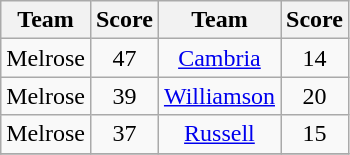<table class="wikitable" style="text-align: center">
<tr>
<th>Team</th>
<th>Score</th>
<th>Team</th>
<th>Score</th>
</tr>
<tr>
<td>Melrose</td>
<td>47</td>
<td><a href='#'>Cambria</a></td>
<td>14</td>
</tr>
<tr>
<td>Melrose</td>
<td>39</td>
<td><a href='#'>Williamson</a></td>
<td>20</td>
</tr>
<tr>
<td>Melrose</td>
<td>37</td>
<td><a href='#'>Russell</a></td>
<td>15</td>
</tr>
<tr>
</tr>
</table>
